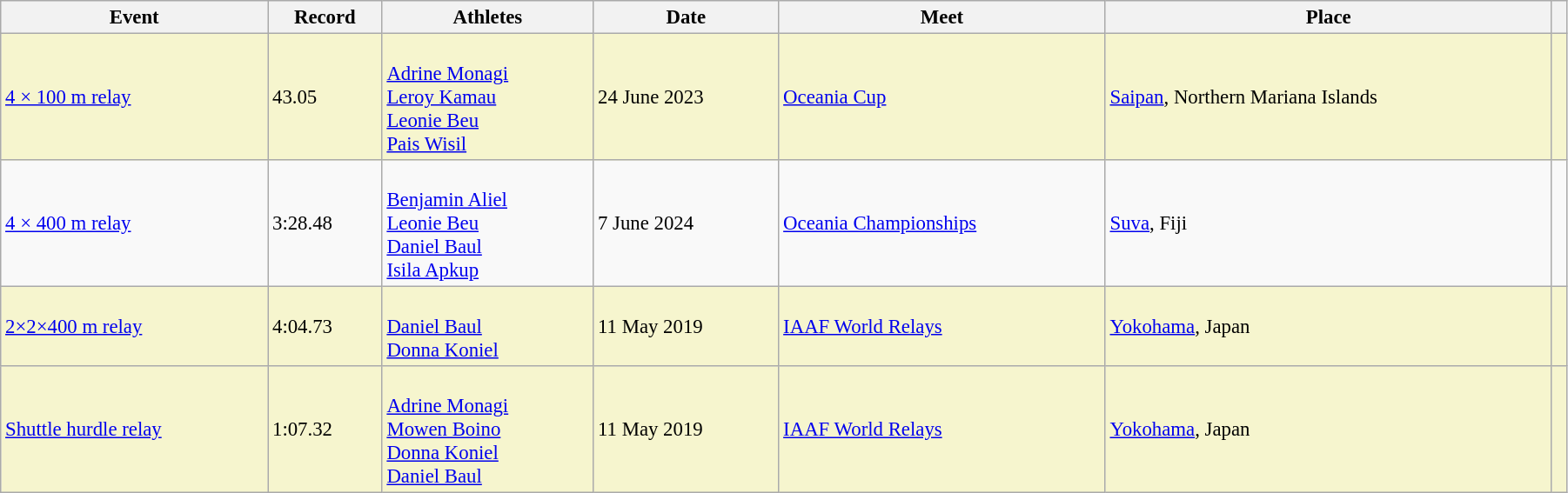<table class="wikitable" style="font-size: 95%; width: 95%;">
<tr>
<th>Event</th>
<th>Record</th>
<th>Athletes</th>
<th>Date</th>
<th>Meet</th>
<th>Place</th>
<th></th>
</tr>
<tr style="background:#f6F5CE;">
<td><a href='#'>4 × 100 m relay</a></td>
<td>43.05</td>
<td><br><a href='#'>Adrine Monagi</a><br><a href='#'>Leroy Kamau</a><br><a href='#'>Leonie Beu</a><br><a href='#'>Pais Wisil</a></td>
<td>24 June 2023</td>
<td><a href='#'>Oceania Cup</a></td>
<td><a href='#'>Saipan</a>, Northern Mariana Islands</td>
<td></td>
</tr>
<tr>
<td><a href='#'>4 × 400 m relay</a></td>
<td>3:28.48</td>
<td><br><a href='#'>Benjamin Aliel</a><br><a href='#'>Leonie Beu</a><br><a href='#'>Daniel Baul</a><br><a href='#'>Isila Apkup</a></td>
<td>7 June 2024</td>
<td><a href='#'>Oceania Championships</a></td>
<td><a href='#'>Suva</a>, Fiji</td>
<td></td>
</tr>
<tr style="background:#f6F5CE;">
<td><a href='#'>2×2×400 m relay</a></td>
<td>4:04.73</td>
<td><br><a href='#'>Daniel Baul</a><br><a href='#'>Donna Koniel</a></td>
<td>11 May 2019</td>
<td><a href='#'>IAAF World Relays</a></td>
<td><a href='#'>Yokohama</a>, Japan</td>
<td></td>
</tr>
<tr style="background:#f6F5CE;">
<td><a href='#'>Shuttle hurdle relay</a></td>
<td>1:07.32</td>
<td><br><a href='#'>Adrine Monagi</a><br><a href='#'>Mowen Boino</a><br><a href='#'>Donna Koniel</a><br><a href='#'>Daniel Baul</a></td>
<td>11 May 2019</td>
<td><a href='#'>IAAF World Relays</a></td>
<td><a href='#'>Yokohama</a>, Japan</td>
<td></td>
</tr>
</table>
